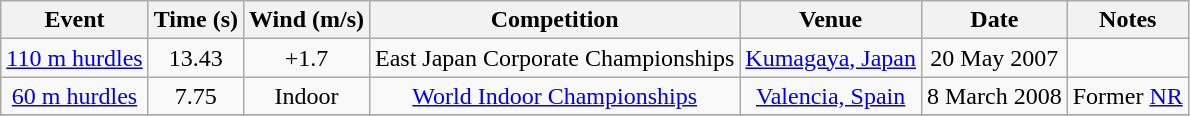<table class="wikitable" style=text-align:center>
<tr>
<th>Event</th>
<th>Time (s)</th>
<th>Wind (m/s)</th>
<th>Competition</th>
<th>Venue</th>
<th>Date</th>
<th>Notes</th>
</tr>
<tr>
<td><a href='#'>110&nbsp;m hurdles</a></td>
<td>13.43</td>
<td>+1.7</td>
<td>East Japan Corporate Championships</td>
<td><a href='#'>Kumagaya, Japan</a></td>
<td>20 May 2007</td>
<td></td>
</tr>
<tr>
<td><a href='#'>60&nbsp;m hurdles</a></td>
<td>7.75</td>
<td>Indoor</td>
<td><a href='#'>World Indoor Championships</a></td>
<td><a href='#'>Valencia, Spain</a></td>
<td>8 March 2008</td>
<td>Former <a href='#'>NR</a></td>
</tr>
<tr>
</tr>
</table>
